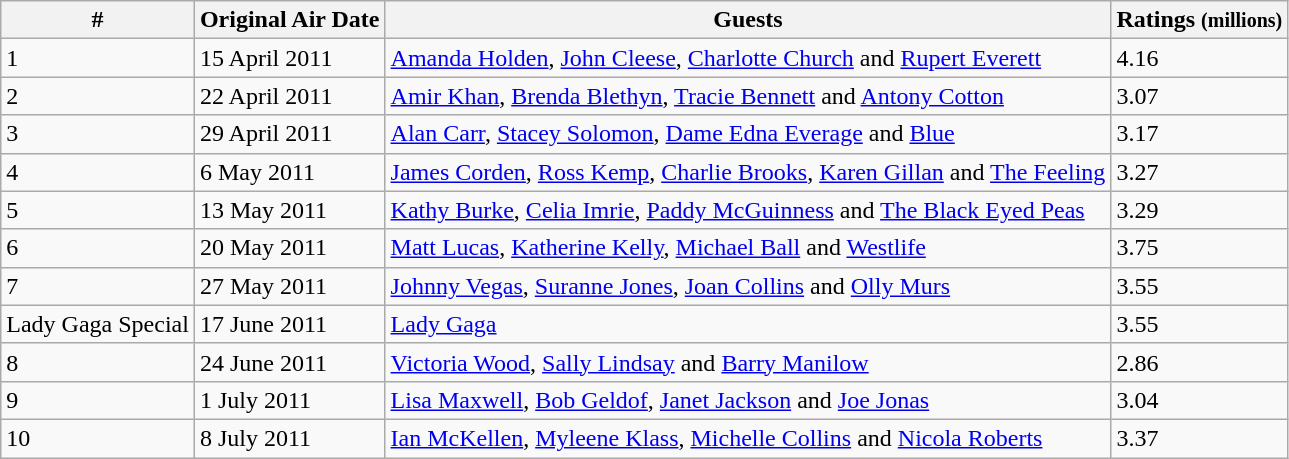<table class="wikitable">
<tr>
<th>#</th>
<th>Original Air Date</th>
<th>Guests</th>
<th>Ratings <small>(millions)</small></th>
</tr>
<tr>
<td>1</td>
<td>15 April 2011</td>
<td><a href='#'>Amanda Holden</a>, <a href='#'>John Cleese</a>, <a href='#'>Charlotte Church</a> and <a href='#'>Rupert Everett</a></td>
<td>4.16</td>
</tr>
<tr>
<td>2</td>
<td>22 April 2011</td>
<td><a href='#'>Amir Khan</a>, <a href='#'>Brenda Blethyn</a>, <a href='#'>Tracie Bennett</a> and <a href='#'>Antony Cotton</a></td>
<td>3.07</td>
</tr>
<tr>
<td>3</td>
<td>29 April 2011</td>
<td><a href='#'>Alan Carr</a>, <a href='#'>Stacey Solomon</a>, <a href='#'>Dame Edna Everage</a> and <a href='#'>Blue</a></td>
<td>3.17</td>
</tr>
<tr>
<td>4</td>
<td>6 May 2011</td>
<td><a href='#'>James Corden</a>, <a href='#'>Ross Kemp</a>, <a href='#'>Charlie Brooks</a>, <a href='#'>Karen Gillan</a> and <a href='#'>The Feeling</a></td>
<td>3.27</td>
</tr>
<tr>
<td>5</td>
<td>13 May 2011</td>
<td><a href='#'>Kathy Burke</a>, <a href='#'>Celia Imrie</a>, <a href='#'>Paddy McGuinness</a> and <a href='#'>The Black Eyed Peas</a></td>
<td>3.29</td>
</tr>
<tr>
<td>6</td>
<td>20 May 2011</td>
<td><a href='#'>Matt Lucas</a>, <a href='#'>Katherine Kelly</a>, <a href='#'>Michael Ball</a> and <a href='#'>Westlife</a></td>
<td>3.75</td>
</tr>
<tr>
<td>7</td>
<td>27 May 2011</td>
<td><a href='#'>Johnny Vegas</a>, <a href='#'>Suranne Jones</a>, <a href='#'>Joan Collins</a> and <a href='#'>Olly Murs</a></td>
<td>3.55</td>
</tr>
<tr>
<td>Lady Gaga Special</td>
<td>17 June 2011</td>
<td><a href='#'>Lady Gaga</a></td>
<td>3.55</td>
</tr>
<tr>
<td>8</td>
<td>24 June 2011</td>
<td><a href='#'>Victoria Wood</a>, <a href='#'>Sally Lindsay</a> and <a href='#'>Barry Manilow</a></td>
<td>2.86</td>
</tr>
<tr>
<td>9</td>
<td>1 July 2011</td>
<td><a href='#'>Lisa Maxwell</a>, <a href='#'>Bob Geldof</a>, <a href='#'>Janet Jackson</a> and <a href='#'>Joe Jonas</a></td>
<td>3.04</td>
</tr>
<tr>
<td>10</td>
<td>8 July 2011</td>
<td><a href='#'>Ian McKellen</a>, <a href='#'>Myleene Klass</a>, <a href='#'>Michelle Collins</a> and <a href='#'>Nicola Roberts</a></td>
<td>3.37</td>
</tr>
</table>
